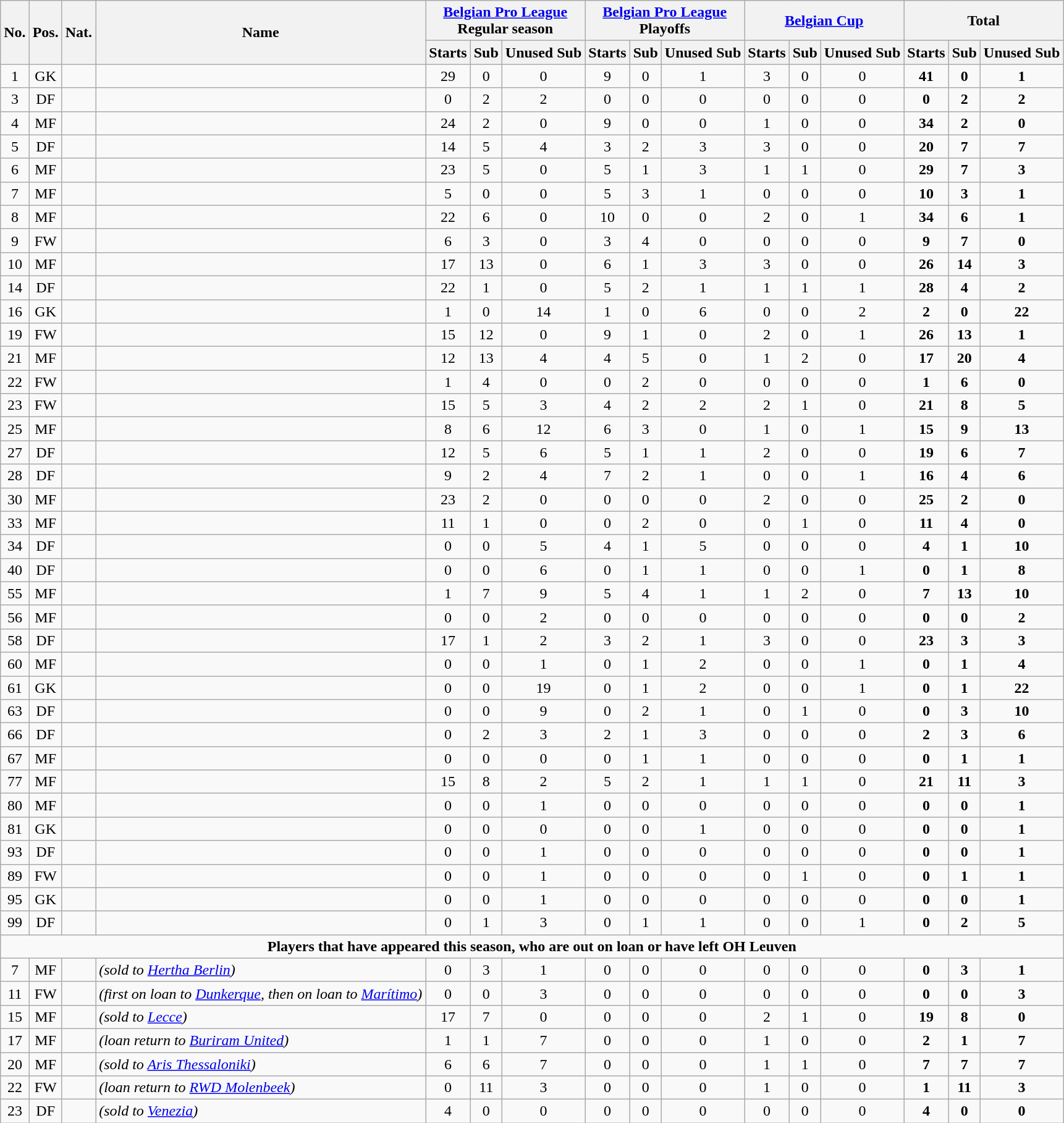<table class="wikitable sortable" style="text-align:center">
<tr>
<th rowspan="2">No.</th>
<th rowspan="2">Pos.</th>
<th rowspan="2">Nat.</th>
<th rowspan="2">Name</th>
<th colspan="3"><a href='#'>Belgian Pro League</a><br>Regular season</th>
<th colspan="3"><a href='#'>Belgian Pro League</a><br>Playoffs</th>
<th colspan="3"><a href='#'>Belgian Cup</a></th>
<th colspan="3">Total</th>
</tr>
<tr>
<th>Starts</th>
<th>Sub</th>
<th>Unused Sub</th>
<th>Starts</th>
<th>Sub</th>
<th>Unused Sub</th>
<th>Starts</th>
<th>Sub</th>
<th>Unused Sub</th>
<th>Starts</th>
<th>Sub</th>
<th>Unused Sub</th>
</tr>
<tr>
<td>1</td>
<td>GK</td>
<td></td>
<td align=left></td>
<td>29</td>
<td>0</td>
<td>0</td>
<td>9</td>
<td>0</td>
<td>1</td>
<td>3</td>
<td>0</td>
<td>0</td>
<td><strong>41</strong></td>
<td><strong>0</strong></td>
<td><strong>1</strong></td>
</tr>
<tr>
<td>3</td>
<td>DF</td>
<td></td>
<td align=left></td>
<td>0</td>
<td>2</td>
<td>2</td>
<td>0</td>
<td>0</td>
<td>0</td>
<td>0</td>
<td>0</td>
<td>0</td>
<td><strong>0</strong></td>
<td><strong>2</strong></td>
<td><strong>2</strong></td>
</tr>
<tr>
<td>4</td>
<td>MF</td>
<td></td>
<td align=left></td>
<td>24</td>
<td>2</td>
<td>0</td>
<td>9</td>
<td>0</td>
<td>0</td>
<td>1</td>
<td>0</td>
<td>0</td>
<td><strong>34</strong></td>
<td><strong>2</strong></td>
<td><strong>0</strong></td>
</tr>
<tr>
<td>5</td>
<td>DF</td>
<td></td>
<td align=left></td>
<td>14</td>
<td>5</td>
<td>4</td>
<td>3</td>
<td>2</td>
<td>3</td>
<td>3</td>
<td>0</td>
<td>0</td>
<td><strong>20</strong></td>
<td><strong>7</strong></td>
<td><strong>7</strong></td>
</tr>
<tr>
<td>6</td>
<td>MF</td>
<td></td>
<td align=left></td>
<td>23</td>
<td>5</td>
<td>0</td>
<td>5</td>
<td>1</td>
<td>3</td>
<td>1</td>
<td>1</td>
<td>0</td>
<td><strong>29</strong></td>
<td><strong>7</strong></td>
<td><strong>3</strong></td>
</tr>
<tr>
<td>7</td>
<td>MF</td>
<td></td>
<td align=left></td>
<td>5</td>
<td>0</td>
<td>0</td>
<td>5</td>
<td>3</td>
<td>1</td>
<td>0</td>
<td>0</td>
<td>0</td>
<td><strong>10</strong></td>
<td><strong>3</strong></td>
<td><strong>1</strong></td>
</tr>
<tr>
<td>8</td>
<td>MF</td>
<td></td>
<td align=left></td>
<td>22</td>
<td>6</td>
<td>0</td>
<td>10</td>
<td>0</td>
<td>0</td>
<td>2</td>
<td>0</td>
<td>1</td>
<td><strong>34</strong></td>
<td><strong>6</strong></td>
<td><strong>1</strong></td>
</tr>
<tr>
<td>9</td>
<td>FW</td>
<td></td>
<td align=left></td>
<td>6</td>
<td>3</td>
<td>0</td>
<td>3</td>
<td>4</td>
<td>0</td>
<td>0</td>
<td>0</td>
<td>0</td>
<td><strong>9</strong></td>
<td><strong>7</strong></td>
<td><strong>0</strong></td>
</tr>
<tr>
<td>10</td>
<td>MF</td>
<td></td>
<td align=left></td>
<td>17</td>
<td>13</td>
<td>0</td>
<td>6</td>
<td>1</td>
<td>3</td>
<td>3</td>
<td>0</td>
<td>0</td>
<td><strong>26</strong></td>
<td><strong>14</strong></td>
<td><strong>3</strong></td>
</tr>
<tr>
<td>14</td>
<td>DF</td>
<td></td>
<td align=left></td>
<td>22</td>
<td>1</td>
<td>0</td>
<td>5</td>
<td>2</td>
<td>1</td>
<td>1</td>
<td>1</td>
<td>1</td>
<td><strong>28</strong></td>
<td><strong>4</strong></td>
<td><strong>2</strong></td>
</tr>
<tr>
<td>16</td>
<td>GK</td>
<td></td>
<td align=left></td>
<td>1</td>
<td>0</td>
<td>14</td>
<td>1</td>
<td>0</td>
<td>6</td>
<td>0</td>
<td>0</td>
<td>2</td>
<td><strong>2</strong></td>
<td><strong>0</strong></td>
<td><strong>22</strong></td>
</tr>
<tr>
<td>19</td>
<td>FW</td>
<td></td>
<td align=left></td>
<td>15</td>
<td>12</td>
<td>0</td>
<td>9</td>
<td>1</td>
<td>0</td>
<td>2</td>
<td>0</td>
<td>1</td>
<td><strong>26</strong></td>
<td><strong>13</strong></td>
<td><strong>1</strong></td>
</tr>
<tr>
<td>21</td>
<td>MF</td>
<td></td>
<td align=left></td>
<td>12</td>
<td>13</td>
<td>4</td>
<td>4</td>
<td>5</td>
<td>0</td>
<td>1</td>
<td>2</td>
<td>0</td>
<td><strong>17</strong></td>
<td><strong>20</strong></td>
<td><strong>4</strong></td>
</tr>
<tr>
<td>22</td>
<td>FW</td>
<td></td>
<td align=left></td>
<td>1</td>
<td>4</td>
<td>0</td>
<td>0</td>
<td>2</td>
<td>0</td>
<td>0</td>
<td>0</td>
<td>0</td>
<td><strong>1</strong></td>
<td><strong>6</strong></td>
<td><strong>0</strong></td>
</tr>
<tr>
<td>23</td>
<td>FW</td>
<td></td>
<td align=left></td>
<td>15</td>
<td>5</td>
<td>3</td>
<td>4</td>
<td>2</td>
<td>2</td>
<td>2</td>
<td>1</td>
<td>0</td>
<td><strong>21</strong></td>
<td><strong>8</strong></td>
<td><strong>5</strong></td>
</tr>
<tr>
<td>25</td>
<td>MF</td>
<td></td>
<td align=left></td>
<td>8</td>
<td>6</td>
<td>12</td>
<td>6</td>
<td>3</td>
<td>0</td>
<td>1</td>
<td>0</td>
<td>1</td>
<td><strong>15</strong></td>
<td><strong>9</strong></td>
<td><strong>13</strong></td>
</tr>
<tr>
<td>27</td>
<td>DF</td>
<td></td>
<td align=left></td>
<td>12</td>
<td>5</td>
<td>6</td>
<td>5</td>
<td>1</td>
<td>1</td>
<td>2</td>
<td>0</td>
<td>0</td>
<td><strong>19</strong></td>
<td><strong>6</strong></td>
<td><strong>7</strong></td>
</tr>
<tr>
<td>28</td>
<td>DF</td>
<td></td>
<td align=left></td>
<td>9</td>
<td>2</td>
<td>4</td>
<td>7</td>
<td>2</td>
<td>1</td>
<td>0</td>
<td>0</td>
<td>1</td>
<td><strong>16</strong></td>
<td><strong>4</strong></td>
<td><strong>6</strong></td>
</tr>
<tr>
<td>30</td>
<td>MF</td>
<td></td>
<td align=left></td>
<td>23</td>
<td>2</td>
<td>0</td>
<td>0</td>
<td>0</td>
<td>0</td>
<td>2</td>
<td>0</td>
<td>0</td>
<td><strong>25</strong></td>
<td><strong>2</strong></td>
<td><strong>0</strong></td>
</tr>
<tr>
<td>33</td>
<td>MF</td>
<td></td>
<td align=left></td>
<td>11</td>
<td>1</td>
<td>0</td>
<td>0</td>
<td>2</td>
<td>0</td>
<td>0</td>
<td>1</td>
<td>0</td>
<td><strong>11</strong></td>
<td><strong>4</strong></td>
<td><strong>0</strong></td>
</tr>
<tr>
<td>34</td>
<td>DF</td>
<td></td>
<td align=left></td>
<td>0</td>
<td>0</td>
<td>5</td>
<td>4</td>
<td>1</td>
<td>5</td>
<td>0</td>
<td>0</td>
<td>0</td>
<td><strong>4</strong></td>
<td><strong>1</strong></td>
<td><strong>10</strong></td>
</tr>
<tr>
<td>40</td>
<td>DF</td>
<td></td>
<td align=left></td>
<td>0</td>
<td>0</td>
<td>6</td>
<td>0</td>
<td>1</td>
<td>1</td>
<td>0</td>
<td>0</td>
<td>1</td>
<td><strong>0</strong></td>
<td><strong>1</strong></td>
<td><strong>8</strong></td>
</tr>
<tr>
<td>55</td>
<td>MF</td>
<td></td>
<td align=left></td>
<td>1</td>
<td>7</td>
<td>9</td>
<td>5</td>
<td>4</td>
<td>1</td>
<td>1</td>
<td>2</td>
<td>0</td>
<td><strong>7</strong></td>
<td><strong>13</strong></td>
<td><strong>10</strong></td>
</tr>
<tr>
<td>56</td>
<td>MF</td>
<td></td>
<td align=left></td>
<td>0</td>
<td>0</td>
<td>2</td>
<td>0</td>
<td>0</td>
<td>0</td>
<td>0</td>
<td>0</td>
<td>0</td>
<td><strong>0</strong></td>
<td><strong>0</strong></td>
<td><strong>2</strong></td>
</tr>
<tr>
<td>58</td>
<td>DF</td>
<td></td>
<td align=left></td>
<td>17</td>
<td>1</td>
<td>2</td>
<td>3</td>
<td>2</td>
<td>1</td>
<td>3</td>
<td>0</td>
<td>0</td>
<td><strong>23</strong></td>
<td><strong>3</strong></td>
<td><strong>3</strong></td>
</tr>
<tr>
<td>60</td>
<td>MF</td>
<td></td>
<td align=left></td>
<td>0</td>
<td>0</td>
<td>1</td>
<td>0</td>
<td>1</td>
<td>2</td>
<td>0</td>
<td>0</td>
<td>1</td>
<td><strong>0</strong></td>
<td><strong>1</strong></td>
<td><strong>4</strong></td>
</tr>
<tr>
<td>61</td>
<td>GK</td>
<td></td>
<td align=left></td>
<td>0</td>
<td>0</td>
<td>19</td>
<td>0</td>
<td>1</td>
<td>2</td>
<td>0</td>
<td>0</td>
<td>1</td>
<td><strong>0</strong></td>
<td><strong>1</strong></td>
<td><strong>22</strong></td>
</tr>
<tr>
<td>63</td>
<td>DF</td>
<td></td>
<td align=left></td>
<td>0</td>
<td>0</td>
<td>9</td>
<td>0</td>
<td>2</td>
<td>1</td>
<td>0</td>
<td>1</td>
<td>0</td>
<td><strong>0</strong></td>
<td><strong>3</strong></td>
<td><strong>10</strong></td>
</tr>
<tr>
<td>66</td>
<td>DF</td>
<td></td>
<td align=left></td>
<td>0</td>
<td>2</td>
<td>3</td>
<td>2</td>
<td>1</td>
<td>3</td>
<td>0</td>
<td>0</td>
<td>0</td>
<td><strong>2</strong></td>
<td><strong>3</strong></td>
<td><strong>6</strong></td>
</tr>
<tr>
<td>67</td>
<td>MF</td>
<td></td>
<td align=left></td>
<td>0</td>
<td>0</td>
<td>0</td>
<td>0</td>
<td>1</td>
<td>1</td>
<td>0</td>
<td>0</td>
<td>0</td>
<td><strong>0</strong></td>
<td><strong>1</strong></td>
<td><strong>1</strong></td>
</tr>
<tr>
<td>77</td>
<td>MF</td>
<td></td>
<td align=left></td>
<td>15</td>
<td>8</td>
<td>2</td>
<td>5</td>
<td>2</td>
<td>1</td>
<td>1</td>
<td>1</td>
<td>0</td>
<td><strong>21</strong></td>
<td><strong>11</strong></td>
<td><strong>3</strong></td>
</tr>
<tr>
<td>80</td>
<td>MF</td>
<td></td>
<td align=left></td>
<td>0</td>
<td>0</td>
<td>1</td>
<td>0</td>
<td>0</td>
<td>0</td>
<td>0</td>
<td>0</td>
<td>0</td>
<td><strong>0</strong></td>
<td><strong>0</strong></td>
<td><strong>1</strong></td>
</tr>
<tr>
<td>81</td>
<td>GK</td>
<td></td>
<td align=left></td>
<td>0</td>
<td>0</td>
<td>0</td>
<td>0</td>
<td>0</td>
<td>1</td>
<td>0</td>
<td>0</td>
<td>0</td>
<td><strong>0</strong></td>
<td><strong>0</strong></td>
<td><strong>1</strong></td>
</tr>
<tr>
<td>93</td>
<td>DF</td>
<td></td>
<td align=left></td>
<td>0</td>
<td>0</td>
<td>1</td>
<td>0</td>
<td>0</td>
<td>0</td>
<td>0</td>
<td>0</td>
<td>0</td>
<td><strong>0</strong></td>
<td><strong>0</strong></td>
<td><strong>1</strong></td>
</tr>
<tr>
<td>89</td>
<td>FW</td>
<td></td>
<td align=left></td>
<td>0</td>
<td>0</td>
<td>1</td>
<td>0</td>
<td>0</td>
<td>0</td>
<td>0</td>
<td>1</td>
<td>0</td>
<td><strong>0</strong></td>
<td><strong>1</strong></td>
<td><strong>1</strong></td>
</tr>
<tr>
<td>95</td>
<td>GK</td>
<td></td>
<td align=left></td>
<td>0</td>
<td>0</td>
<td>1</td>
<td>0</td>
<td>0</td>
<td>0</td>
<td>0</td>
<td>0</td>
<td>0</td>
<td><strong>0</strong></td>
<td><strong>0</strong></td>
<td><strong>1</strong></td>
</tr>
<tr>
<td>99</td>
<td>DF</td>
<td></td>
<td align=left></td>
<td>0</td>
<td>1</td>
<td>3</td>
<td>0</td>
<td>1</td>
<td>1</td>
<td>0</td>
<td>0</td>
<td>1</td>
<td><strong>0</strong></td>
<td><strong>2</strong></td>
<td><strong>5</strong></td>
</tr>
<tr>
<td colspan="16"><strong>Players that have appeared this season, who are out on loan or have left OH Leuven</strong></td>
</tr>
<tr>
<td>7</td>
<td>MF</td>
<td></td>
<td align=left> <em>(sold to <a href='#'>Hertha Berlin</a>)</em></td>
<td>0</td>
<td>3</td>
<td>1</td>
<td>0</td>
<td>0</td>
<td>0</td>
<td>0</td>
<td>0</td>
<td>0</td>
<td><strong>0</strong></td>
<td><strong>3</strong></td>
<td><strong>1</strong></td>
</tr>
<tr>
<td>11</td>
<td>FW</td>
<td></td>
<td align=left> <em>(first on loan to <a href='#'>Dunkerque</a>, then on loan to <a href='#'>Marítimo</a>)</em></td>
<td>0</td>
<td>0</td>
<td>3</td>
<td>0</td>
<td>0</td>
<td>0</td>
<td>0</td>
<td>0</td>
<td>0</td>
<td><strong>0</strong></td>
<td><strong>0</strong></td>
<td><strong>3</strong></td>
</tr>
<tr>
<td>15</td>
<td>MF</td>
<td></td>
<td align=left> <em>(sold to <a href='#'>Lecce</a>)</em></td>
<td>17</td>
<td>7</td>
<td>0</td>
<td>0</td>
<td>0</td>
<td>0</td>
<td>2</td>
<td>1</td>
<td>0</td>
<td><strong>19</strong></td>
<td><strong>8</strong></td>
<td><strong>0</strong></td>
</tr>
<tr>
<td>17</td>
<td>MF</td>
<td></td>
<td align=left> <em>(loan return to <a href='#'>Buriram United</a>)</em></td>
<td>1</td>
<td>1</td>
<td>7</td>
<td>0</td>
<td>0</td>
<td>0</td>
<td>1</td>
<td>0</td>
<td>0</td>
<td><strong>2</strong></td>
<td><strong>1</strong></td>
<td><strong>7</strong></td>
</tr>
<tr>
<td>20</td>
<td>MF</td>
<td></td>
<td align=left> <em>(sold to <a href='#'>Aris Thessaloniki</a>)</em></td>
<td>6</td>
<td>6</td>
<td>7</td>
<td>0</td>
<td>0</td>
<td>0</td>
<td>1</td>
<td>1</td>
<td>0</td>
<td><strong>7</strong></td>
<td><strong>7</strong></td>
<td><strong>7</strong></td>
</tr>
<tr>
<td>22</td>
<td>FW</td>
<td></td>
<td align=left> <em>(loan return to <a href='#'>RWD Molenbeek</a>)</em></td>
<td>0</td>
<td>11</td>
<td>3</td>
<td>0</td>
<td>0</td>
<td>0</td>
<td>1</td>
<td>0</td>
<td>0</td>
<td><strong>1</strong></td>
<td><strong>11</strong></td>
<td><strong>3</strong></td>
</tr>
<tr>
<td>23</td>
<td>DF</td>
<td></td>
<td align=left> <em>(sold to <a href='#'>Venezia</a>)</em></td>
<td>4</td>
<td>0</td>
<td>0</td>
<td>0</td>
<td>0</td>
<td>0</td>
<td>0</td>
<td>0</td>
<td>0</td>
<td><strong>4</strong></td>
<td><strong>0</strong></td>
<td><strong>0</strong></td>
</tr>
</table>
